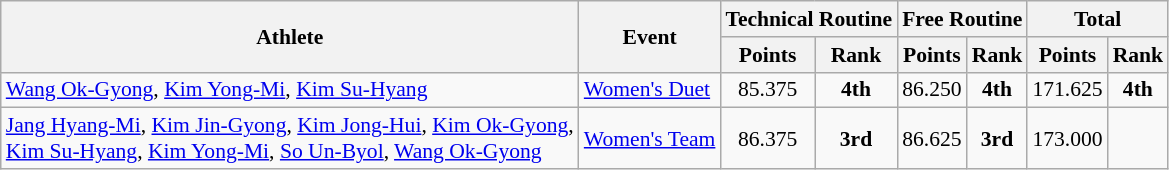<table class=wikitable style="font-size:90%">
<tr>
<th rowspan=2>Athlete</th>
<th rowspan=2>Event</th>
<th colspan=2>Technical Routine</th>
<th colspan=2>Free Routine</th>
<th colspan=2>Total</th>
</tr>
<tr>
<th>Points</th>
<th>Rank</th>
<th>Points</th>
<th>Rank</th>
<th>Points</th>
<th>Rank</th>
</tr>
<tr>
<td><a href='#'>Wang Ok-Gyong</a>, <a href='#'>Kim Yong-Mi</a>, <a href='#'>Kim Su-Hyang</a></td>
<td><a href='#'>Women's Duet</a></td>
<td align=center>85.375</td>
<td align=center><strong>4th</strong></td>
<td align=center>86.250</td>
<td align=center><strong>4th</strong></td>
<td align=center>171.625</td>
<td align=center><strong>4th</strong></td>
</tr>
<tr>
<td><a href='#'>Jang Hyang-Mi</a>, <a href='#'>Kim Jin-Gyong</a>, <a href='#'>Kim Jong-Hui</a>, <a href='#'>Kim Ok-Gyong</a>,<br><a href='#'>Kim Su-Hyang</a>, <a href='#'>Kim Yong-Mi</a>, <a href='#'>So Un-Byol</a>, <a href='#'>Wang Ok-Gyong</a></td>
<td><a href='#'>Women's Team</a></td>
<td align=center>86.375</td>
<td align=center><strong>3rd</strong></td>
<td align=center>86.625</td>
<td align=center><strong>3rd</strong></td>
<td align=center>173.000</td>
<td align=center></td>
</tr>
</table>
